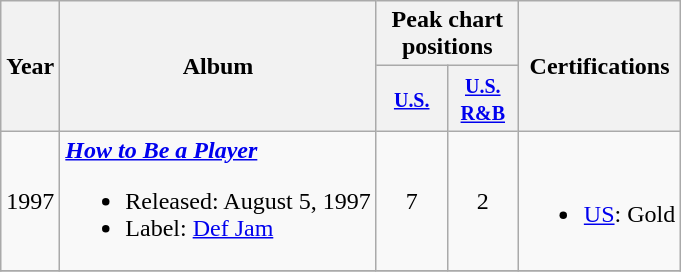<table class="wikitable">
<tr>
<th rowspan="2">Year</th>
<th rowspan="2">Album</th>
<th colspan="2">Peak chart positions</th>
<th rowspan="2">Certifications</th>
</tr>
<tr>
<th width=40><small><a href='#'>U.S.</a></small></th>
<th width=40><small><a href='#'>U.S. R&B</a></small></th>
</tr>
<tr>
<td>1997</td>
<td><strong><em><a href='#'>How to Be a Player</a></em></strong><br><ul><li>Released: August 5, 1997</li><li>Label: <a href='#'>Def Jam</a></li></ul></td>
<td align="center">7</td>
<td align="center">2</td>
<td><br><ul><li><a href='#'>US</a>: Gold</li></ul></td>
</tr>
<tr>
</tr>
</table>
